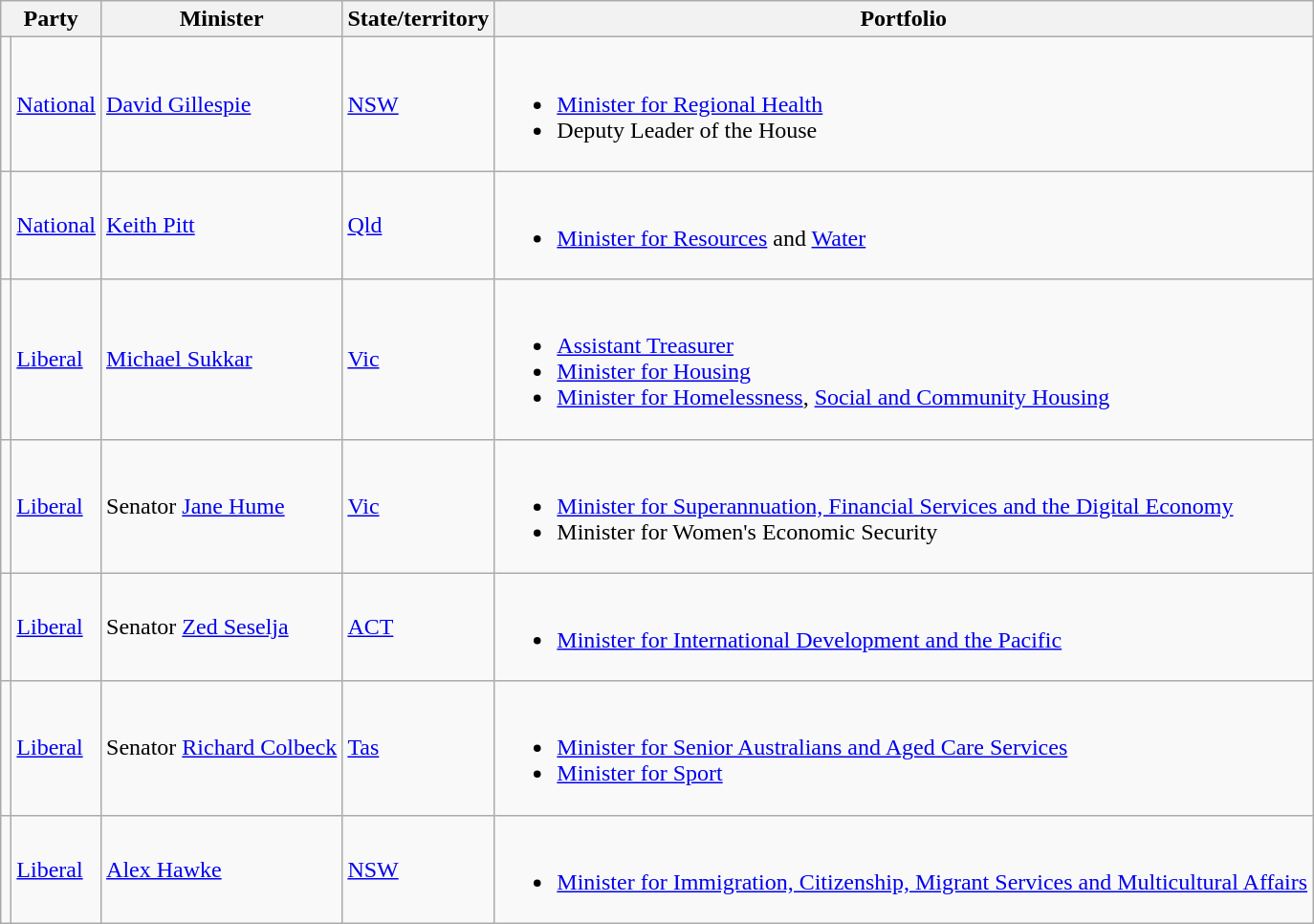<table class="wikitable sortable">
<tr>
<th colspan="2">Party</th>
<th>Minister</th>
<th>State/territory</th>
<th>Portfolio</th>
</tr>
<tr>
<td></td>
<td><a href='#'>National</a></td>
<td><a href='#'>David Gillespie</a> </td>
<td><a href='#'>NSW</a></td>
<td><br><ul><li><a href='#'>Minister for Regional Health</a></li><li>Deputy Leader of the House</li></ul></td>
</tr>
<tr>
<td></td>
<td><a href='#'>National</a> </td>
<td><a href='#'>Keith Pitt</a> </td>
<td><a href='#'>Qld</a></td>
<td><br><ul><li><a href='#'>Minister for Resources</a> and <a href='#'>Water</a></li></ul></td>
</tr>
<tr>
<td></td>
<td><a href='#'>Liberal</a></td>
<td><a href='#'>Michael Sukkar</a> </td>
<td><a href='#'>Vic</a></td>
<td><br><ul><li><a href='#'>Assistant Treasurer</a></li><li><a href='#'>Minister for Housing</a></li><li><a href='#'>Minister for Homelessness</a>, <a href='#'>Social and Community Housing</a></li></ul></td>
</tr>
<tr>
<td></td>
<td><a href='#'>Liberal</a></td>
<td>Senator <a href='#'>Jane Hume</a></td>
<td><a href='#'>Vic</a></td>
<td><br><ul><li><a href='#'>Minister for Superannuation, Financial Services and the Digital Economy</a></li><li>Minister for Women's Economic Security</li></ul></td>
</tr>
<tr>
<td></td>
<td><a href='#'>Liberal</a></td>
<td>Senator <a href='#'>Zed Seselja</a></td>
<td><a href='#'>ACT</a></td>
<td><br><ul><li><a href='#'>Minister for International Development and the Pacific</a></li></ul></td>
</tr>
<tr>
<td></td>
<td><a href='#'>Liberal</a></td>
<td>Senator <a href='#'>Richard Colbeck</a></td>
<td><a href='#'>Tas</a></td>
<td><br><ul><li><a href='#'>Minister for Senior Australians and Aged Care Services</a></li><li><a href='#'>Minister for Sport</a></li></ul></td>
</tr>
<tr>
<td></td>
<td><a href='#'>Liberal</a></td>
<td><a href='#'>Alex Hawke</a> </td>
<td><a href='#'>NSW</a></td>
<td><br><ul><li><a href='#'>Minister for Immigration, Citizenship, Migrant Services and Multicultural Affairs</a></li></ul></td>
</tr>
</table>
